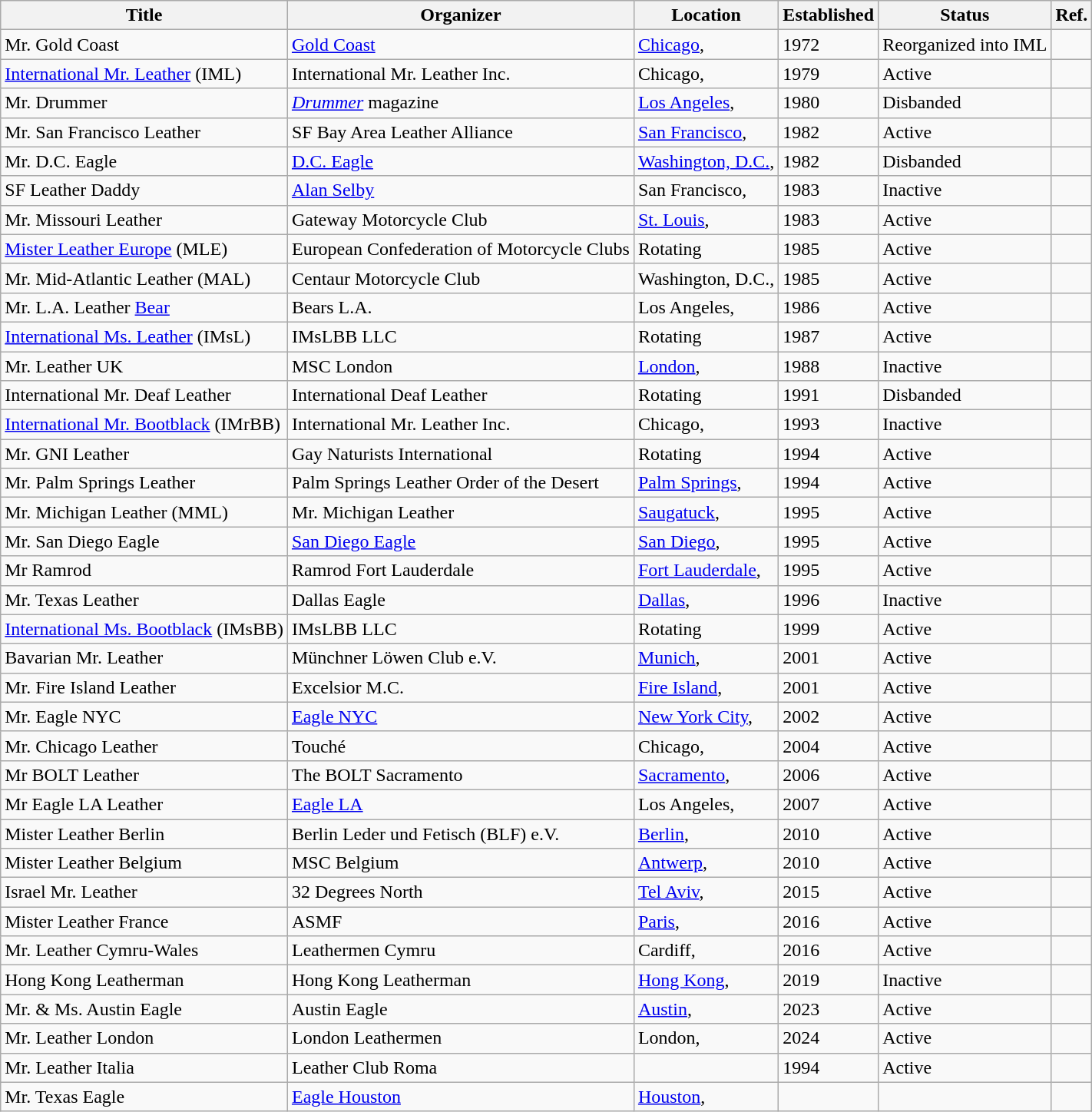<table class="wikitable sortable mw-collapsible">
<tr>
<th>Title</th>
<th>Organizer</th>
<th>Location</th>
<th>Established</th>
<th>Status</th>
<th>Ref.</th>
</tr>
<tr>
<td>Mr. Gold Coast</td>
<td><a href='#'>Gold Coast</a></td>
<td><a href='#'>Chicago</a>,<br></td>
<td>1972</td>
<td>Reorganized into IML</td>
<td></td>
</tr>
<tr>
<td><a href='#'>International Mr. Leather</a> (IML)</td>
<td>International Mr. Leather Inc.</td>
<td>Chicago,<br></td>
<td>1979</td>
<td>Active</td>
<td></td>
</tr>
<tr>
<td>Mr. Drummer</td>
<td><em><a href='#'>Drummer</a></em> magazine</td>
<td><a href='#'>Los Angeles</a>,<br></td>
<td>1980</td>
<td>Disbanded</td>
<td></td>
</tr>
<tr>
<td>Mr. San Francisco Leather</td>
<td>SF Bay Area Leather Alliance</td>
<td><a href='#'>San Francisco</a>,<br></td>
<td>1982</td>
<td>Active</td>
<td></td>
</tr>
<tr>
<td>Mr. D.C. Eagle</td>
<td><a href='#'>D.C. Eagle</a></td>
<td><a href='#'>Washington, D.C.</a>,<br></td>
<td>1982</td>
<td>Disbanded</td>
<td></td>
</tr>
<tr>
<td>SF Leather Daddy</td>
<td><a href='#'>Alan Selby</a></td>
<td>San Francisco,<br></td>
<td>1983</td>
<td>Inactive</td>
<td></td>
</tr>
<tr>
<td>Mr. Missouri Leather</td>
<td>Gateway Motorcycle Club</td>
<td><a href='#'>St. Louis</a>,<br></td>
<td>1983</td>
<td>Active</td>
<td></td>
</tr>
<tr>
<td><a href='#'>Mister Leather Europe</a> (MLE)</td>
<td>European Confederation of Motorcycle Clubs</td>
<td>Rotating</td>
<td>1985</td>
<td>Active</td>
<td></td>
</tr>
<tr>
<td>Mr. Mid-Atlantic Leather (MAL)</td>
<td>Centaur Motorcycle Club</td>
<td>Washington, D.C.,<br></td>
<td>1985</td>
<td>Active</td>
<td></td>
</tr>
<tr>
<td>Mr. L.A. Leather <a href='#'>Bear</a></td>
<td>Bears L.A.</td>
<td>Los Angeles,<br></td>
<td>1986</td>
<td>Active</td>
<td></td>
</tr>
<tr>
<td><a href='#'>International Ms. Leather</a> (IMsL)</td>
<td>IMsLBB LLC</td>
<td>Rotating</td>
<td>1987</td>
<td>Active</td>
<td></td>
</tr>
<tr>
<td>Mr. Leather UK</td>
<td>MSC London</td>
<td><a href='#'>London</a>,<br></td>
<td>1988</td>
<td>Inactive</td>
<td></td>
</tr>
<tr>
<td>International Mr. Deaf Leather</td>
<td>International Deaf Leather</td>
<td>Rotating</td>
<td>1991</td>
<td>Disbanded</td>
<td></td>
</tr>
<tr>
<td><a href='#'>International Mr. Bootblack</a> (IMrBB)</td>
<td>International Mr. Leather Inc.</td>
<td>Chicago,<br></td>
<td>1993</td>
<td>Inactive</td>
<td></td>
</tr>
<tr>
<td>Mr. GNI Leather</td>
<td>Gay Naturists International</td>
<td>Rotating</td>
<td>1994</td>
<td>Active</td>
<td></td>
</tr>
<tr>
<td>Mr. Palm Springs Leather</td>
<td>Palm Springs Leather Order of the Desert</td>
<td><a href='#'>Palm Springs</a>,<br></td>
<td>1994</td>
<td>Active</td>
<td></td>
</tr>
<tr>
<td>Mr. Michigan Leather (MML)</td>
<td>Mr. Michigan Leather</td>
<td><a href='#'>Saugatuck</a>,<br></td>
<td>1995</td>
<td>Active</td>
<td></td>
</tr>
<tr>
<td>Mr. San Diego Eagle</td>
<td><a href='#'>San Diego Eagle</a></td>
<td><a href='#'>San Diego</a>,<br></td>
<td>1995</td>
<td>Active</td>
<td></td>
</tr>
<tr>
<td>Mr Ramrod</td>
<td>Ramrod Fort Lauderdale</td>
<td><a href='#'>Fort Lauderdale</a>,<br></td>
<td>1995</td>
<td>Active</td>
<td></td>
</tr>
<tr>
<td>Mr. Texas Leather</td>
<td>Dallas Eagle</td>
<td><a href='#'>Dallas</a>,<br></td>
<td>1996</td>
<td>Inactive</td>
<td></td>
</tr>
<tr>
<td><a href='#'>International Ms. Bootblack</a> (IMsBB)</td>
<td>IMsLBB LLC</td>
<td>Rotating</td>
<td>1999</td>
<td>Active</td>
<td></td>
</tr>
<tr>
<td>Bavarian Mr. Leather</td>
<td>Münchner Löwen Club e.V.</td>
<td><a href='#'>Munich</a>,<br></td>
<td>2001</td>
<td>Active</td>
<td></td>
</tr>
<tr>
<td>Mr. Fire Island Leather</td>
<td>Excelsior M.C.</td>
<td><a href='#'>Fire Island</a>,<br></td>
<td>2001</td>
<td>Active</td>
<td></td>
</tr>
<tr>
<td>Mr. Eagle NYC</td>
<td><a href='#'>Eagle NYC</a></td>
<td><a href='#'>New York City</a>,<br></td>
<td>2002</td>
<td>Active</td>
<td></td>
</tr>
<tr>
<td>Mr. Chicago Leather</td>
<td>Touché</td>
<td>Chicago,<br></td>
<td>2004</td>
<td>Active</td>
<td></td>
</tr>
<tr>
<td>Mr BOLT Leather</td>
<td>The BOLT Sacramento</td>
<td><a href='#'>Sacramento</a>,<br></td>
<td>2006</td>
<td>Active</td>
<td></td>
</tr>
<tr>
<td>Mr Eagle LA Leather</td>
<td><a href='#'>Eagle LA</a></td>
<td>Los Angeles,<br></td>
<td>2007</td>
<td>Active</td>
<td></td>
</tr>
<tr>
<td>Mister Leather Berlin</td>
<td>Berlin Leder und Fetisch (BLF) e.V.</td>
<td><a href='#'>Berlin</a>,<br></td>
<td>2010</td>
<td>Active</td>
<td></td>
</tr>
<tr>
<td>Mister Leather Belgium</td>
<td>MSC Belgium</td>
<td><a href='#'>Antwerp</a>,<br></td>
<td>2010</td>
<td>Active</td>
<td></td>
</tr>
<tr>
<td>Israel Mr. Leather</td>
<td>32 Degrees North</td>
<td><a href='#'>Tel Aviv</a>,<br></td>
<td>2015</td>
<td>Active</td>
<td></td>
</tr>
<tr>
<td>Mister Leather France</td>
<td>ASMF</td>
<td><a href='#'>Paris</a>,<br></td>
<td>2016</td>
<td>Active</td>
<td></td>
</tr>
<tr>
<td>Mr. Leather Cymru-Wales</td>
<td>Leathermen Cymru</td>
<td>Cardiff,<br></td>
<td>2016</td>
<td>Active</td>
<td></td>
</tr>
<tr>
<td>Hong Kong Leatherman</td>
<td>Hong Kong Leatherman</td>
<td><a href='#'>Hong Kong</a>,<br></td>
<td>2019</td>
<td>Inactive</td>
<td></td>
</tr>
<tr>
<td>Mr. & Ms. Austin Eagle</td>
<td>Austin Eagle</td>
<td><a href='#'>Austin</a>,<br></td>
<td>2023</td>
<td>Active</td>
<td></td>
</tr>
<tr>
<td>Mr. Leather London</td>
<td>London Leathermen</td>
<td>London,<br></td>
<td>2024</td>
<td>Active</td>
<td></td>
</tr>
<tr>
<td>Mr. Leather Italia</td>
<td>Leather Club Roma</td>
<td></td>
<td>1994</td>
<td>Active</td>
<td></td>
</tr>
<tr>
<td>Mr. Texas Eagle</td>
<td><a href='#'>Eagle Houston</a></td>
<td><a href='#'>Houston</a>,<br></td>
<td></td>
<td></td>
<td></td>
</tr>
</table>
